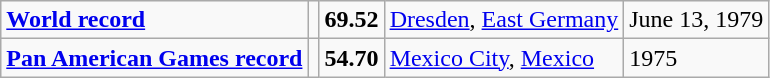<table class="wikitable">
<tr>
<td><strong><a href='#'>World record</a></strong></td>
<td></td>
<td><strong>69.52</strong></td>
<td><a href='#'>Dresden</a>, <a href='#'>East Germany</a></td>
<td>June 13, 1979</td>
</tr>
<tr>
<td><strong><a href='#'>Pan American Games record</a></strong></td>
<td></td>
<td><strong>54.70</strong></td>
<td><a href='#'>Mexico City</a>, <a href='#'>Mexico</a></td>
<td>1975</td>
</tr>
</table>
